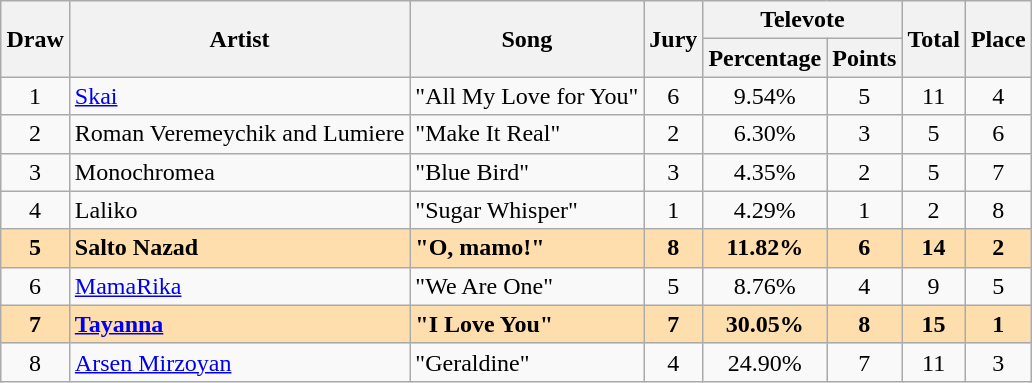<table class="sortable wikitable" style="margin: 1em auto 1em auto; text-align:center;">
<tr>
<th rowspan="2">Draw</th>
<th rowspan="2">Artist</th>
<th rowspan="2">Song</th>
<th rowspan="2">Jury</th>
<th colspan="2" class="unsortable">Televote</th>
<th rowspan="2">Total</th>
<th rowspan="2">Place</th>
</tr>
<tr>
<th>Percentage</th>
<th>Points</th>
</tr>
<tr>
<td>1</td>
<td align="left"><a href='#'>Skai</a></td>
<td align="left">"All My Love for You"</td>
<td>6</td>
<td>9.54%</td>
<td>5</td>
<td>11</td>
<td>4</td>
</tr>
<tr>
<td>2</td>
<td align="left">Roman Veremeychik and Lumiere</td>
<td align="left">"Make It Real"</td>
<td>2</td>
<td>6.30%</td>
<td>3</td>
<td>5</td>
<td>6</td>
</tr>
<tr>
<td>3</td>
<td align="left">Monochromea</td>
<td align="left">"Blue Bird"</td>
<td>3</td>
<td>4.35%</td>
<td>2</td>
<td>5</td>
<td>7</td>
</tr>
<tr>
<td>4</td>
<td align="left">Laliko</td>
<td align="left">"Sugar Whisper"</td>
<td>1</td>
<td>4.29%</td>
<td>1</td>
<td>2</td>
<td>8</td>
</tr>
<tr style="font-weight:bold; background:#FFDEAD;">
<td>5</td>
<td align="left">Salto Nazad</td>
<td align="left">"O, mamo!"</td>
<td>8</td>
<td>11.82%</td>
<td>6</td>
<td>14</td>
<td>2</td>
</tr>
<tr>
<td>6</td>
<td align="left"><a href='#'>MamaRika</a></td>
<td align="left">"We Are One"</td>
<td>5</td>
<td>8.76%</td>
<td>4</td>
<td>9</td>
<td>5</td>
</tr>
<tr style="font-weight:bold; background:#FFDEAD;">
<td>7</td>
<td align="left"><a href='#'>Tayanna</a></td>
<td align="left">"I Love You"</td>
<td>7</td>
<td>30.05%</td>
<td>8</td>
<td>15</td>
<td>1</td>
</tr>
<tr>
<td>8</td>
<td align="left"><a href='#'>Arsen Mirzoyan</a></td>
<td align="left">"Geraldine"</td>
<td>4</td>
<td>24.90%</td>
<td>7</td>
<td>11</td>
<td>3</td>
</tr>
</table>
